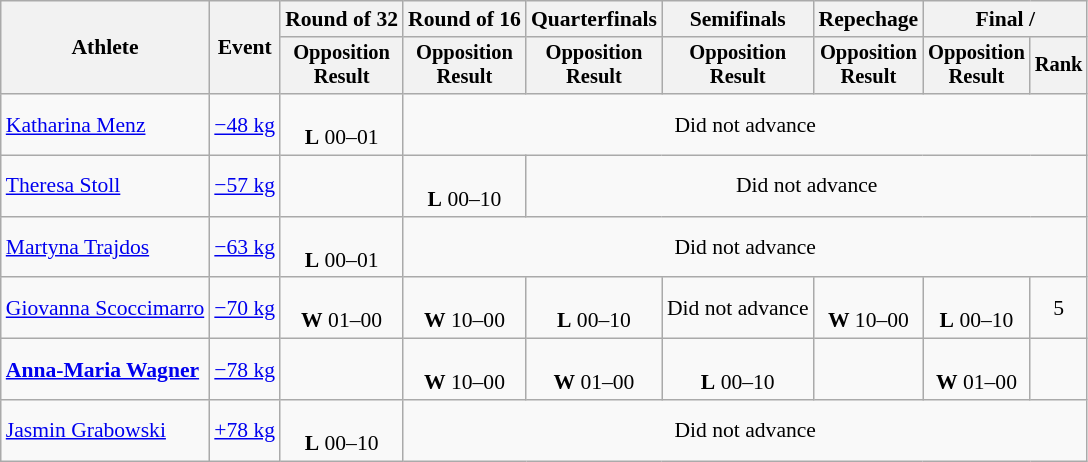<table class="wikitable" style="font-size:90%">
<tr>
<th rowspan="2">Athlete</th>
<th rowspan="2">Event</th>
<th>Round of 32</th>
<th>Round of 16</th>
<th>Quarterfinals</th>
<th>Semifinals</th>
<th>Repechage</th>
<th colspan=2>Final / </th>
</tr>
<tr style="font-size:95%">
<th>Opposition<br>Result</th>
<th>Opposition<br>Result</th>
<th>Opposition<br>Result</th>
<th>Opposition<br>Result</th>
<th>Opposition<br>Result</th>
<th>Opposition<br>Result</th>
<th>Rank</th>
</tr>
<tr align=center>
<td align=left><a href='#'>Katharina Menz</a></td>
<td align=left><a href='#'>−48 kg</a></td>
<td><br><strong>L</strong> 00–01</td>
<td colspan=6>Did not advance</td>
</tr>
<tr align=center>
<td align=left><a href='#'>Theresa Stoll</a></td>
<td align=left><a href='#'>−57 kg</a></td>
<td></td>
<td><br><strong>L</strong> 00–10</td>
<td colspan=5>Did not advance</td>
</tr>
<tr align=center>
<td align=left><a href='#'>Martyna Trajdos</a></td>
<td align=left><a href='#'>−63 kg</a></td>
<td><br><strong>L</strong> 00–01</td>
<td colspan=6>Did not advance</td>
</tr>
<tr align=center>
<td align=left><a href='#'>Giovanna Scoccimarro</a></td>
<td align=left><a href='#'>−70 kg</a></td>
<td><br><strong>W</strong> 01–00</td>
<td><br><strong>W</strong> 10–00</td>
<td><br><strong>L</strong> 00–10</td>
<td>Did not advance</td>
<td><br><strong>W</strong> 10–00</td>
<td><br><strong>L</strong> 00–10</td>
<td>5</td>
</tr>
<tr align=center>
<td align=left><strong><a href='#'>Anna-Maria Wagner</a></strong></td>
<td align=left><a href='#'>−78 kg</a></td>
<td></td>
<td><br><strong>W</strong> 10–00</td>
<td><br><strong>W</strong> 01–00</td>
<td><br><strong>L</strong> 00–10</td>
<td></td>
<td><br><strong>W</strong> 01–00</td>
<td></td>
</tr>
<tr align=center>
<td align=left><a href='#'>Jasmin Grabowski</a></td>
<td align=left><a href='#'>+78 kg</a></td>
<td><br><strong>L</strong> 00–10</td>
<td colspan=6>Did not advance</td>
</tr>
</table>
